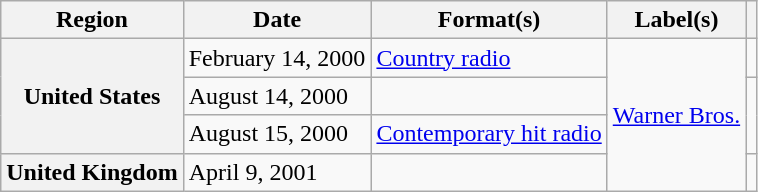<table class="wikitable plainrowheaders">
<tr>
<th scope="col">Region</th>
<th scope="col">Date</th>
<th scope="col">Format(s)</th>
<th scope="col">Label(s)</th>
<th scope="col"></th>
</tr>
<tr>
<th scope="row" rowspan="3">United States</th>
<td>February 14, 2000</td>
<td><a href='#'>Country radio</a></td>
<td rowspan="4"><a href='#'>Warner Bros.</a></td>
<td align="center"></td>
</tr>
<tr>
<td>August 14, 2000</td>
<td></td>
<td rowspan="2" align="center"></td>
</tr>
<tr>
<td>August 15, 2000</td>
<td><a href='#'>Contemporary hit radio</a></td>
</tr>
<tr>
<th scope="row">United Kingdom</th>
<td>April 9, 2001</td>
<td></td>
<td align="center"></td>
</tr>
</table>
